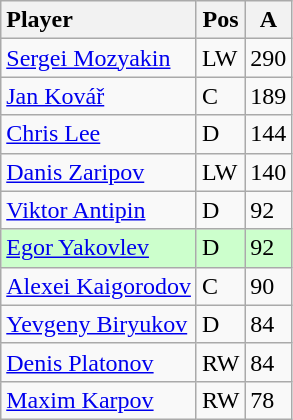<table class="wikitable">
<tr>
<th style="text-align:left;">Player</th>
<th>Pos</th>
<th>A</th>
</tr>
<tr>
<td align="left"> <a href='#'>Sergei Mozyakin</a></td>
<td>LW</td>
<td>290</td>
</tr>
<tr>
<td align="left"> <a href='#'>Jan Kovář</a></td>
<td>C</td>
<td>189</td>
</tr>
<tr>
<td align="left"> <a href='#'>Chris Lee</a></td>
<td>D</td>
<td>144</td>
</tr>
<tr>
<td align="left"> <a href='#'>Danis Zaripov</a></td>
<td>LW</td>
<td>140</td>
</tr>
<tr>
<td align="left"> <a href='#'>Viktor Antipin</a></td>
<td>D</td>
<td>92</td>
</tr>
<tr bgcolor="#cfc">
<td align="left"> <a href='#'>Egor Yakovlev</a></td>
<td>D</td>
<td>92</td>
</tr>
<tr>
<td align="left"> <a href='#'>Alexei Kaigorodov</a></td>
<td>C</td>
<td>90</td>
</tr>
<tr>
<td align="left"> <a href='#'>Yevgeny Biryukov</a></td>
<td>D</td>
<td>84</td>
</tr>
<tr>
<td align="left"> <a href='#'>Denis Platonov</a></td>
<td>RW</td>
<td>84</td>
</tr>
<tr>
<td align="left"> <a href='#'>Maxim Karpov</a></td>
<td>RW</td>
<td>78</td>
</tr>
</table>
